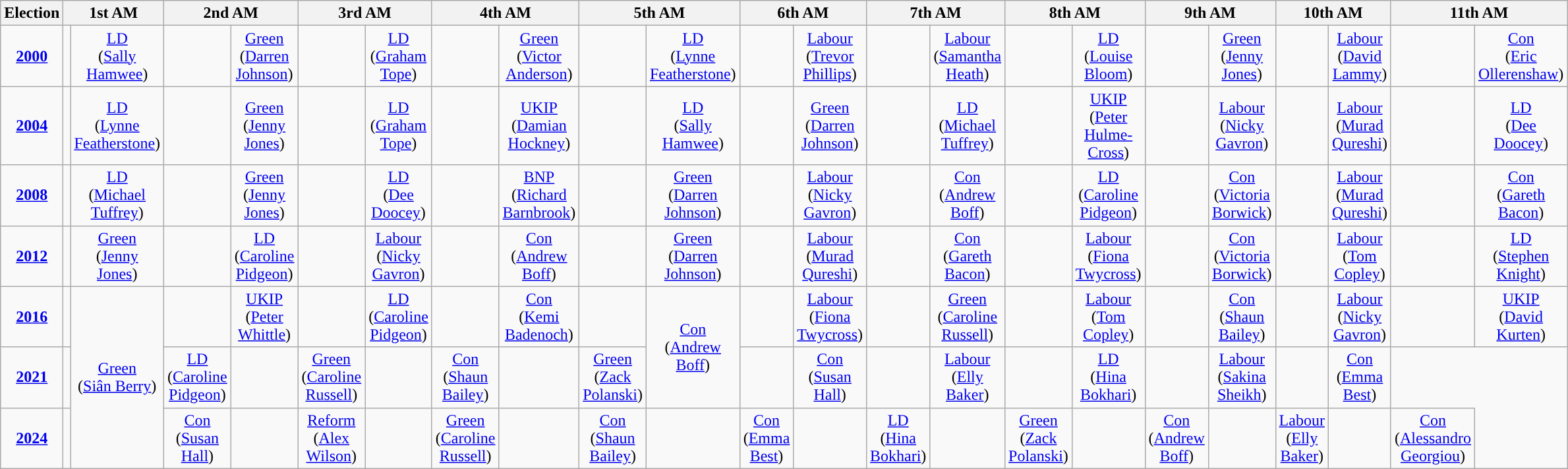<table class="wikitable" style="text-align:center">
<tr>
<th>Election</th>
<th colspan="2">1st AM</th>
<th colspan="2">2nd AM</th>
<th colspan="2">3rd AM</th>
<th colspan="2">4th AM</th>
<th colspan="2">5th AM</th>
<th colspan="2">6th AM</th>
<th colspan="2">7th AM</th>
<th colspan="2">8th AM</th>
<th colspan="2">9th AM</th>
<th colspan="2">10th AM</th>
<th colspan="2">11th AM</th>
</tr>
<tr>
<td><strong><a href='#'>2000</a></strong></td>
<td style="background:"></td>
<td rowspan="1"><a href='#'>LD</a><br>(<a href='#'>Sally Hamwee</a>)</td>
<td style="background:"></td>
<td rowspan="1"><a href='#'>Green</a><br>(<a href='#'>Darren Johnson</a>)</td>
<td style="background:"></td>
<td rowspan="1"><a href='#'>LD</a><br>(<a href='#'>Graham Tope</a>)</td>
<td style="background:"></td>
<td rowspan="1"><a href='#'>Green</a><br>(<a href='#'>Victor Anderson</a>)</td>
<td style="background:"></td>
<td rowspan="1"><a href='#'>LD</a><br>(<a href='#'>Lynne Featherstone</a>)</td>
<td style="background:"></td>
<td rowspan="1"><a href='#'>Labour</a><br>(<a href='#'>Trevor Phillips</a>)</td>
<td style="background:"></td>
<td rowspan="1"><a href='#'>Labour</a><br>(<a href='#'>Samantha Heath</a>)</td>
<td style="background:"></td>
<td rowspan="1"><a href='#'>LD</a><br>(<a href='#'>Louise Bloom</a>)</td>
<td style="background:"></td>
<td rowspan="1"><a href='#'>Green</a><br>(<a href='#'>Jenny Jones</a>)</td>
<td style="background:"></td>
<td rowspan="1"><a href='#'>Labour</a><br>(<a href='#'>David Lammy</a>)</td>
<td style="background:"></td>
<td rowspan="1"><a href='#'>Con</a><br>(<a href='#'>Eric Ollerenshaw</a>)</td>
</tr>
<tr>
<td><strong><a href='#'>2004</a></strong></td>
<td style="background:"></td>
<td rowspan="1"><a href='#'>LD</a><br>(<a href='#'>Lynne Featherstone</a>)</td>
<td style="background:"></td>
<td rowspan="1"><a href='#'>Green</a><br>(<a href='#'>Jenny Jones</a>)</td>
<td style="background:"></td>
<td rowspan="1"><a href='#'>LD</a><br>(<a href='#'>Graham Tope</a>)</td>
<td style="background:"></td>
<td rowspan="1"><a href='#'>UKIP</a><br>(<a href='#'>Damian Hockney</a>)</td>
<td style="background:"></td>
<td rowspan="1"><a href='#'>LD</a><br>(<a href='#'>Sally Hamwee</a>)</td>
<td style="background:"></td>
<td rowspan="1"><a href='#'>Green</a><br>(<a href='#'>Darren Johnson</a>)</td>
<td style="background:"></td>
<td rowspan="1"><a href='#'>LD</a><br>(<a href='#'>Michael Tuffrey</a>)</td>
<td style="background:"></td>
<td rowspan="1"><a href='#'>UKIP</a><br>(<a href='#'>Peter Hulme-Cross</a>)</td>
<td style="background:"></td>
<td rowspan="1"><a href='#'>Labour</a><br>(<a href='#'>Nicky Gavron</a>)</td>
<td style="background:"></td>
<td rowspan="1"><a href='#'>Labour</a><br>(<a href='#'>Murad Qureshi</a>)</td>
<td style="background:"></td>
<td rowspan="1"><a href='#'>LD</a><br>(<a href='#'>Dee Doocey</a>)</td>
</tr>
<tr>
<td><strong><a href='#'>2008</a></strong></td>
<td style="background:"></td>
<td rowspan="1"><a href='#'>LD</a><br>(<a href='#'>Michael Tuffrey</a>)</td>
<td style="background:"></td>
<td rowspan="1"><a href='#'>Green</a><br>(<a href='#'>Jenny Jones</a>)</td>
<td style="background:"></td>
<td rowspan="1"><a href='#'>LD</a><br>(<a href='#'>Dee Doocey</a>)</td>
<td style="background:"></td>
<td rowspan="1"><a href='#'>BNP</a><br>(<a href='#'>Richard Barnbrook</a>)</td>
<td style="background:"></td>
<td rowspan="1"><a href='#'>Green</a><br>(<a href='#'>Darren Johnson</a>)</td>
<td style="background:"></td>
<td rowspan="1"><a href='#'>Labour</a><br>(<a href='#'>Nicky Gavron</a>)</td>
<td style="background:"></td>
<td rowspan="1"><a href='#'>Con</a><br>(<a href='#'>Andrew Boff</a>)</td>
<td style="background:"></td>
<td rowspan="1"><a href='#'>LD</a><br>(<a href='#'>Caroline Pidgeon</a>)</td>
<td style="background:"></td>
<td rowspan="1"><a href='#'>Con</a><br>(<a href='#'>Victoria Borwick</a>)</td>
<td style="background:"></td>
<td rowspan="1"><a href='#'>Labour</a><br>(<a href='#'>Murad Qureshi</a>)</td>
<td style="background:"></td>
<td rowspan="1"><a href='#'>Con</a><br>(<a href='#'>Gareth Bacon</a>)</td>
</tr>
<tr>
<td><strong><a href='#'>2012</a></strong></td>
<td style="background:"></td>
<td rowspan="1"><a href='#'>Green</a><br>(<a href='#'>Jenny Jones</a>)</td>
<td style="background:"></td>
<td rowspan="1"><a href='#'>LD</a><br>(<a href='#'>Caroline Pidgeon</a>)</td>
<td style="background:"></td>
<td rowspan="1"><a href='#'>Labour</a><br>(<a href='#'>Nicky Gavron</a>)</td>
<td style="background:"></td>
<td rowspan="1"><a href='#'>Con</a><br>(<a href='#'>Andrew Boff</a>)</td>
<td style="background:"></td>
<td rowspan="1"><a href='#'>Green</a><br>(<a href='#'>Darren Johnson</a>)</td>
<td style="background:"></td>
<td rowspan="1"><a href='#'>Labour</a><br>(<a href='#'>Murad Qureshi</a>)</td>
<td style="background:"></td>
<td rowspan="1"><a href='#'>Con</a><br>(<a href='#'>Gareth Bacon</a>)</td>
<td style="background:"></td>
<td rowspan="1"><a href='#'>Labour</a><br>(<a href='#'>Fiona Twycross</a>)</td>
<td style="background:"></td>
<td rowspan="1"><a href='#'>Con</a><br>(<a href='#'>Victoria Borwick</a>)</td>
<td style="background:"></td>
<td rowspan="1"><a href='#'>Labour</a><br>(<a href='#'>Tom Copley</a>)</td>
<td style="background:"></td>
<td rowspan="1"><a href='#'>LD</a><br>(<a href='#'>Stephen Knight</a>)</td>
</tr>
<tr>
<td><strong><a href='#'>2016</a></strong></td>
<td style="background:"></td>
<td rowspan="3"><a href='#'>Green</a><br>(<a href='#'>Siân Berry</a>)</td>
<td style="background:"></td>
<td rowspan="1"><a href='#'>UKIP</a><br>(<a href='#'>Peter Whittle</a>)</td>
<td style="background:"></td>
<td rowspan="1"><a href='#'>LD</a><br>(<a href='#'>Caroline Pidgeon</a>)</td>
<td style="background:"></td>
<td rowspan="1"><a href='#'>Con</a><br>(<a href='#'>Kemi Badenoch</a>)</td>
<td style="background:"></td>
<td rowspan="2"><a href='#'>Con</a><br>(<a href='#'>Andrew Boff</a>) </td>
<td style="background:"></td>
<td rowspan="1"><a href='#'>Labour</a><br>(<a href='#'>Fiona Twycross</a>)</td>
<td style="background:"></td>
<td rowspan="1"><a href='#'>Green</a><br>(<a href='#'>Caroline Russell</a>)</td>
<td style="background:"></td>
<td rowspan="1"><a href='#'>Labour</a><br>(<a href='#'>Tom Copley</a>)</td>
<td style="background:"></td>
<td rowspan="1"><a href='#'>Con</a><br>(<a href='#'>Shaun Bailey</a>)</td>
<td style="background:"></td>
<td rowspan="1"><a href='#'>Labour</a><br>(<a href='#'>Nicky Gavron</a>)</td>
<td style="background:"></td>
<td rowspan="1"><a href='#'>UKIP</a><br>(<a href='#'>David Kurten</a>)</td>
</tr>
<tr>
<td><strong><a href='#'>2021</a></strong></td>
<td style="background:"></td>
<td rowspan="1"><a href='#'>LD</a><br>(<a href='#'>Caroline Pidgeon</a>)</td>
<td style="background:"></td>
<td rowspan="1"><a href='#'>Green</a><br>(<a href='#'>Caroline Russell</a>)</td>
<td style="background:"></td>
<td rowspan="1"><a href='#'>Con</a><br>(<a href='#'>Shaun Bailey</a>)</td>
<td style="background:"></td>
<td rowspan="1"><a href='#'>Green</a><br>(<a href='#'>Zack Polanski</a>)</td>
<td style="background:"></td>
<td rowspan="1"><a href='#'>Con</a><br>(<a href='#'>Susan Hall</a>) </td>
<td style="background:"></td>
<td rowspan="1"><a href='#'>Labour</a><br>(<a href='#'>Elly Baker</a>)</td>
<td style="background:"></td>
<td rowspan="1"><a href='#'>LD</a><br>(<a href='#'>Hina Bokhari</a>)</td>
<td style="background:"></td>
<td rowspan="1"><a href='#'>Labour</a><br>(<a href='#'>Sakina Sheikh</a>)</td>
<td style="background:"></td>
<td rowspan="1"><a href='#'>Con</a><br>(<a href='#'>Emma Best</a>) </td>
</tr>
<tr>
<td><strong><a href='#'>2024</a></strong></td>
<td style="background:"></td>
<td rowspan="1"><a href='#'>Con</a><br>(<a href='#'>Susan Hall</a>)</td>
<td style="background:"></td>
<td rowspan="1"><a href='#'>Reform</a><br>(<a href='#'>Alex Wilson</a>)</td>
<td style="background:"></td>
<td rowspan="1"><a href='#'>Green</a><br>(<a href='#'>Caroline Russell</a>)</td>
<td style="background:"></td>
<td rowspan="1"><a href='#'>Con</a><br>(<a href='#'>Shaun Bailey</a>)</td>
<td style="background:"></td>
<td rowspan="1"><a href='#'>Con</a><br>(<a href='#'>Emma Best</a>)</td>
<td style="background:"></td>
<td rowspan="1"><a href='#'>LD</a><br>(<a href='#'>Hina Bokhari</a>)</td>
<td style="background:"></td>
<td rowspan="1"><a href='#'>Green</a><br>(<a href='#'>Zack Polanski</a>)</td>
<td style="background:"></td>
<td rowspan="1"><a href='#'>Con</a><br>(<a href='#'>Andrew Boff</a>)</td>
<td style="background:"></td>
<td rowspan="1"><a href='#'>Labour</a><br>(<a href='#'>Elly Baker</a>)</td>
<td style="background:"></td>
<td rowspan="1"><a href='#'>Con</a><br>(<a href='#'>Alessandro Georgiou</a>)<br></td>
</tr>
</table>
